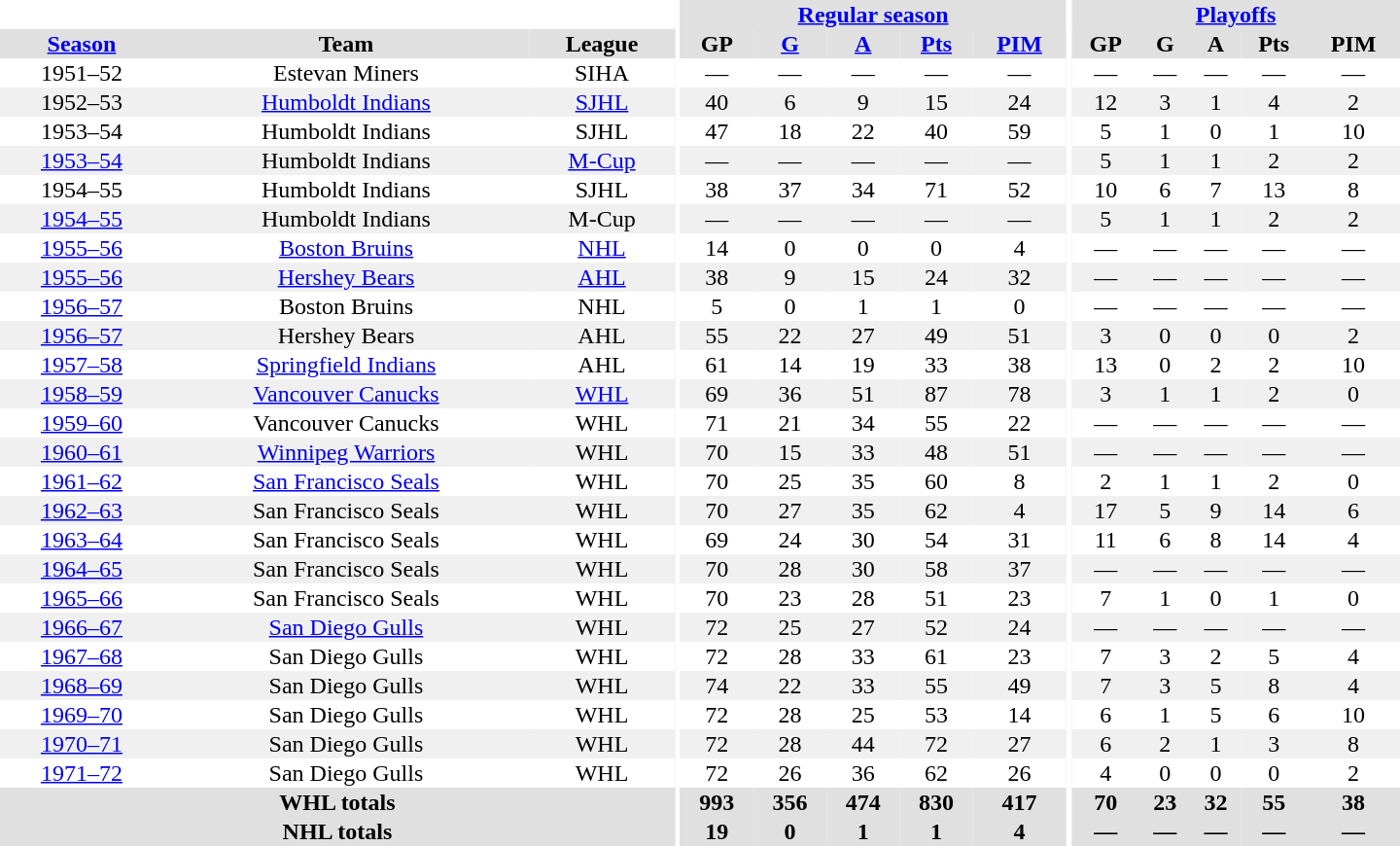<table border="0" cellpadding="1" cellspacing="0" style="text-align:center; width:60em">
<tr bgcolor="#e0e0e0">
<th colspan="3" bgcolor="#ffffff"></th>
<th rowspan="100" bgcolor="#ffffff"></th>
<th colspan="5"><a href='#'>Regular season</a></th>
<th rowspan="100" bgcolor="#ffffff"></th>
<th colspan="5"><a href='#'>Playoffs</a></th>
</tr>
<tr bgcolor="#e0e0e0">
<th><a href='#'>Season</a></th>
<th>Team</th>
<th>League</th>
<th>GP</th>
<th><a href='#'>G</a></th>
<th><a href='#'>A</a></th>
<th><a href='#'>Pts</a></th>
<th><a href='#'>PIM</a></th>
<th>GP</th>
<th>G</th>
<th>A</th>
<th>Pts</th>
<th>PIM</th>
</tr>
<tr>
<td>1951–52</td>
<td>Estevan Miners</td>
<td>SIHA</td>
<td>—</td>
<td>—</td>
<td>—</td>
<td>—</td>
<td>—</td>
<td>—</td>
<td>—</td>
<td>—</td>
<td>—</td>
<td>—</td>
</tr>
<tr bgcolor="#f0f0f0">
<td>1952–53</td>
<td><a href='#'>Humboldt Indians</a></td>
<td><a href='#'>SJHL</a></td>
<td>40</td>
<td>6</td>
<td>9</td>
<td>15</td>
<td>24</td>
<td>12</td>
<td>3</td>
<td>1</td>
<td>4</td>
<td>2</td>
</tr>
<tr>
<td>1953–54</td>
<td>Humboldt Indians</td>
<td>SJHL</td>
<td>47</td>
<td>18</td>
<td>22</td>
<td>40</td>
<td>59</td>
<td>5</td>
<td>1</td>
<td>0</td>
<td>1</td>
<td>10</td>
</tr>
<tr bgcolor="#f0f0f0">
<td><a href='#'>1953–54</a></td>
<td>Humboldt Indians</td>
<td><a href='#'>M-Cup</a></td>
<td>—</td>
<td>—</td>
<td>—</td>
<td>—</td>
<td>—</td>
<td>5</td>
<td>1</td>
<td>1</td>
<td>2</td>
<td>2</td>
</tr>
<tr>
<td>1954–55</td>
<td>Humboldt Indians</td>
<td>SJHL</td>
<td>38</td>
<td>37</td>
<td>34</td>
<td>71</td>
<td>52</td>
<td>10</td>
<td>6</td>
<td>7</td>
<td>13</td>
<td>8</td>
</tr>
<tr bgcolor="#f0f0f0">
<td><a href='#'>1954–55</a></td>
<td>Humboldt Indians</td>
<td>M-Cup</td>
<td>—</td>
<td>—</td>
<td>—</td>
<td>—</td>
<td>—</td>
<td>5</td>
<td>1</td>
<td>1</td>
<td>2</td>
<td>2</td>
</tr>
<tr>
<td><a href='#'>1955–56</a></td>
<td><a href='#'>Boston Bruins</a></td>
<td><a href='#'>NHL</a></td>
<td>14</td>
<td>0</td>
<td>0</td>
<td>0</td>
<td>4</td>
<td>—</td>
<td>—</td>
<td>—</td>
<td>—</td>
<td>—</td>
</tr>
<tr bgcolor="#f0f0f0">
<td><a href='#'>1955–56</a></td>
<td><a href='#'>Hershey Bears</a></td>
<td><a href='#'>AHL</a></td>
<td>38</td>
<td>9</td>
<td>15</td>
<td>24</td>
<td>32</td>
<td>—</td>
<td>—</td>
<td>—</td>
<td>—</td>
<td>—</td>
</tr>
<tr>
<td><a href='#'>1956–57</a></td>
<td>Boston Bruins</td>
<td>NHL</td>
<td>5</td>
<td>0</td>
<td>1</td>
<td>1</td>
<td>0</td>
<td>—</td>
<td>—</td>
<td>—</td>
<td>—</td>
<td>—</td>
</tr>
<tr bgcolor="#f0f0f0">
<td><a href='#'>1956–57</a></td>
<td>Hershey Bears</td>
<td>AHL</td>
<td>55</td>
<td>22</td>
<td>27</td>
<td>49</td>
<td>51</td>
<td>3</td>
<td>0</td>
<td>0</td>
<td>0</td>
<td>2</td>
</tr>
<tr>
<td><a href='#'>1957–58</a></td>
<td><a href='#'>Springfield Indians</a></td>
<td>AHL</td>
<td>61</td>
<td>14</td>
<td>19</td>
<td>33</td>
<td>38</td>
<td>13</td>
<td>0</td>
<td>2</td>
<td>2</td>
<td>10</td>
</tr>
<tr bgcolor="#f0f0f0">
<td><a href='#'>1958–59</a></td>
<td><a href='#'>Vancouver Canucks</a></td>
<td><a href='#'>WHL</a></td>
<td>69</td>
<td>36</td>
<td>51</td>
<td>87</td>
<td>78</td>
<td>3</td>
<td>1</td>
<td>1</td>
<td>2</td>
<td>0</td>
</tr>
<tr>
<td><a href='#'>1959–60</a></td>
<td>Vancouver Canucks</td>
<td>WHL</td>
<td>71</td>
<td>21</td>
<td>34</td>
<td>55</td>
<td>22</td>
<td>—</td>
<td>—</td>
<td>—</td>
<td>—</td>
<td>—</td>
</tr>
<tr bgcolor="#f0f0f0">
<td><a href='#'>1960–61</a></td>
<td><a href='#'>Winnipeg Warriors</a></td>
<td>WHL</td>
<td>70</td>
<td>15</td>
<td>33</td>
<td>48</td>
<td>51</td>
<td>—</td>
<td>—</td>
<td>—</td>
<td>—</td>
<td>—</td>
</tr>
<tr>
<td><a href='#'>1961–62</a></td>
<td><a href='#'>San Francisco Seals</a></td>
<td>WHL</td>
<td>70</td>
<td>25</td>
<td>35</td>
<td>60</td>
<td>8</td>
<td>2</td>
<td>1</td>
<td>1</td>
<td>2</td>
<td>0</td>
</tr>
<tr bgcolor="#f0f0f0">
<td><a href='#'>1962–63</a></td>
<td>San Francisco Seals</td>
<td>WHL</td>
<td>70</td>
<td>27</td>
<td>35</td>
<td>62</td>
<td>4</td>
<td>17</td>
<td>5</td>
<td>9</td>
<td>14</td>
<td>6</td>
</tr>
<tr>
<td><a href='#'>1963–64</a></td>
<td>San Francisco Seals</td>
<td>WHL</td>
<td>69</td>
<td>24</td>
<td>30</td>
<td>54</td>
<td>31</td>
<td>11</td>
<td>6</td>
<td>8</td>
<td>14</td>
<td>4</td>
</tr>
<tr bgcolor="#f0f0f0">
<td><a href='#'>1964–65</a></td>
<td>San Francisco Seals</td>
<td>WHL</td>
<td>70</td>
<td>28</td>
<td>30</td>
<td>58</td>
<td>37</td>
<td>—</td>
<td>—</td>
<td>—</td>
<td>—</td>
<td>—</td>
</tr>
<tr>
<td><a href='#'>1965–66</a></td>
<td>San Francisco Seals</td>
<td>WHL</td>
<td>70</td>
<td>23</td>
<td>28</td>
<td>51</td>
<td>23</td>
<td>7</td>
<td>1</td>
<td>0</td>
<td>1</td>
<td>0</td>
</tr>
<tr bgcolor="#f0f0f0">
<td><a href='#'>1966–67</a></td>
<td><a href='#'>San Diego Gulls</a></td>
<td>WHL</td>
<td>72</td>
<td>25</td>
<td>27</td>
<td>52</td>
<td>24</td>
<td>—</td>
<td>—</td>
<td>—</td>
<td>—</td>
<td>—</td>
</tr>
<tr>
<td><a href='#'>1967–68</a></td>
<td>San Diego Gulls</td>
<td>WHL</td>
<td>72</td>
<td>28</td>
<td>33</td>
<td>61</td>
<td>23</td>
<td>7</td>
<td>3</td>
<td>2</td>
<td>5</td>
<td>4</td>
</tr>
<tr bgcolor="#f0f0f0">
<td><a href='#'>1968–69</a></td>
<td>San Diego Gulls</td>
<td>WHL</td>
<td>74</td>
<td>22</td>
<td>33</td>
<td>55</td>
<td>49</td>
<td>7</td>
<td>3</td>
<td>5</td>
<td>8</td>
<td>4</td>
</tr>
<tr>
<td><a href='#'>1969–70</a></td>
<td>San Diego Gulls</td>
<td>WHL</td>
<td>72</td>
<td>28</td>
<td>25</td>
<td>53</td>
<td>14</td>
<td>6</td>
<td>1</td>
<td>5</td>
<td>6</td>
<td>10</td>
</tr>
<tr bgcolor="#f0f0f0">
<td><a href='#'>1970–71</a></td>
<td>San Diego Gulls</td>
<td>WHL</td>
<td>72</td>
<td>28</td>
<td>44</td>
<td>72</td>
<td>27</td>
<td>6</td>
<td>2</td>
<td>1</td>
<td>3</td>
<td>8</td>
</tr>
<tr>
<td><a href='#'>1971–72</a></td>
<td>San Diego Gulls</td>
<td>WHL</td>
<td>72</td>
<td>26</td>
<td>36</td>
<td>62</td>
<td>26</td>
<td>4</td>
<td>0</td>
<td>0</td>
<td>0</td>
<td>2</td>
</tr>
<tr bgcolor="#e0e0e0">
<th colspan="3">WHL totals</th>
<th>993</th>
<th>356</th>
<th>474</th>
<th>830</th>
<th>417</th>
<th>70</th>
<th>23</th>
<th>32</th>
<th>55</th>
<th>38</th>
</tr>
<tr bgcolor="#e0e0e0">
<th colspan="3">NHL totals</th>
<th>19</th>
<th>0</th>
<th>1</th>
<th>1</th>
<th>4</th>
<th>—</th>
<th>—</th>
<th>—</th>
<th>—</th>
<th>—</th>
</tr>
</table>
